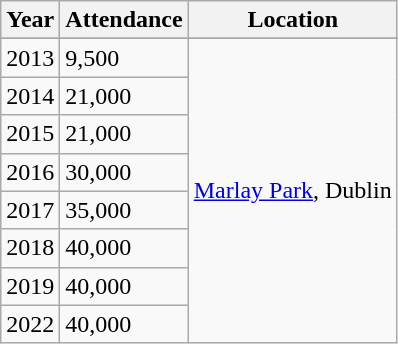<table class="wikitable">
<tr>
<th>Year</th>
<th>Attendance</th>
<th>Location</th>
</tr>
<tr>
</tr>
<tr>
<td align="center">2013</td>
<td align="left">9,500</td>
<td rowspan="10"><a href='#'>Marlay Park</a>, Dublin</td>
</tr>
<tr>
<td align="center">2014</td>
<td align="left">21,000</td>
</tr>
<tr>
<td align="center">2015</td>
<td align="left">21,000</td>
</tr>
<tr>
<td align="center">2016</td>
<td align="left">30,000</td>
</tr>
<tr>
<td align="center">2017</td>
<td align="left">35,000</td>
</tr>
<tr>
<td align="center">2018</td>
<td align="left">40,000</td>
</tr>
<tr>
<td align="center">2019</td>
<td align="left">40,000</td>
</tr>
<tr>
<td align="center">2022</td>
<td align="left">40,000</td>
</tr>
</table>
